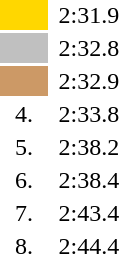<table style="text-align:center">
<tr>
<td width=30 style="background:gold;"></td>
<td align=left></td>
<td>2:31.9</td>
</tr>
<tr>
<td style="background:silver;"></td>
<td align=left></td>
<td>2:32.8</td>
</tr>
<tr>
<td style="background:#cc9966;"></td>
<td align=left></td>
<td>2:32.9</td>
</tr>
<tr>
<td>4.</td>
<td align=left></td>
<td>2:33.8</td>
</tr>
<tr>
<td>5.</td>
<td align=left></td>
<td>2:38.2</td>
</tr>
<tr>
<td>6.</td>
<td align=left></td>
<td>2:38.4</td>
</tr>
<tr>
<td>7.</td>
<td align=left></td>
<td>2:43.4</td>
</tr>
<tr>
<td>8.</td>
<td align=left></td>
<td>2:44.4</td>
</tr>
</table>
